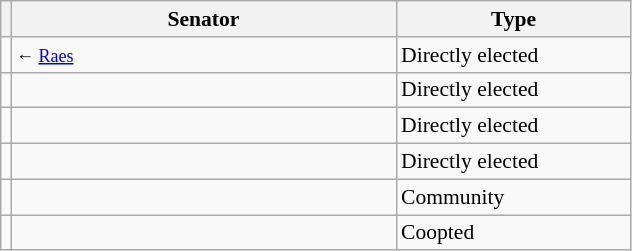<table class="sortable wikitable" style="text-align:left; font-size:90%">
<tr>
<th></th>
<th style="width:250px;">Senator</th>
<th style="width:150px;">Type</th>
</tr>
<tr>
<td></td>
<td> <small>← <a href='#'>Raes</a></small></td>
<td>Directly elected</td>
</tr>
<tr>
<td></td>
<td></td>
<td>Directly elected</td>
</tr>
<tr>
<td></td>
<td></td>
<td>Directly elected</td>
</tr>
<tr>
<td></td>
<td></td>
<td>Directly elected</td>
</tr>
<tr>
<td></td>
<td></td>
<td>Community</td>
</tr>
<tr>
<td></td>
<td></td>
<td>Coopted</td>
</tr>
</table>
